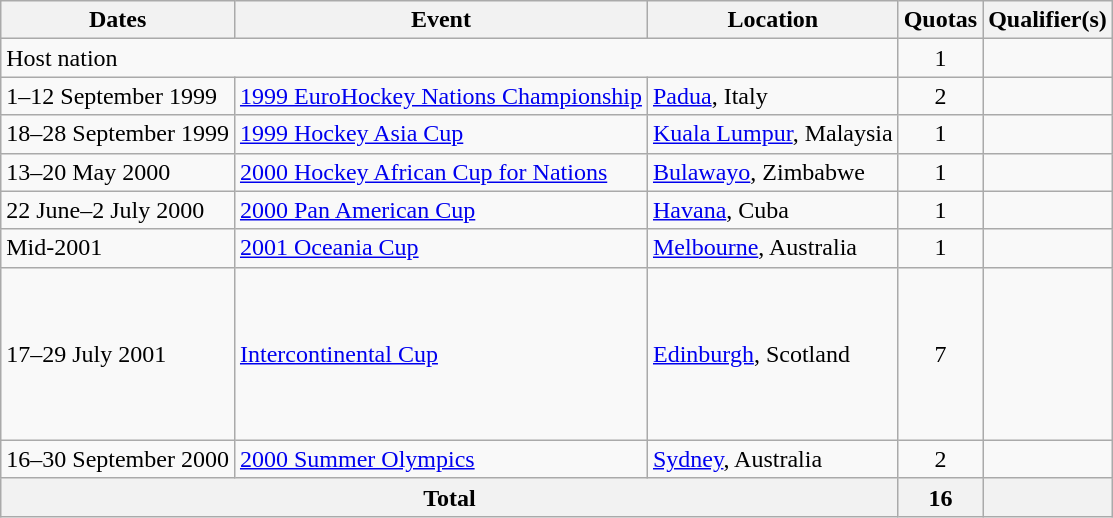<table class=wikitable>
<tr>
<th>Dates</th>
<th>Event</th>
<th>Location</th>
<th>Quotas</th>
<th>Qualifier(s)</th>
</tr>
<tr>
<td colspan=3>Host nation</td>
<td align=center>1</td>
<td></td>
</tr>
<tr>
<td>1–12 September 1999</td>
<td><a href='#'>1999 EuroHockey Nations Championship</a></td>
<td><a href='#'>Padua</a>, Italy</td>
<td align=center>2</td>
<td><br></td>
</tr>
<tr>
<td>18–28 September 1999</td>
<td><a href='#'>1999 Hockey Asia Cup</a></td>
<td><a href='#'>Kuala Lumpur</a>, Malaysia</td>
<td align=center>1</td>
<td></td>
</tr>
<tr>
<td>13–20 May 2000</td>
<td><a href='#'>2000 Hockey African Cup for Nations</a></td>
<td><a href='#'>Bulawayo</a>, Zimbabwe</td>
<td align=center>1</td>
<td></td>
</tr>
<tr>
<td>22 June–2 July 2000</td>
<td><a href='#'>2000 Pan American Cup</a></td>
<td><a href='#'>Havana</a>, Cuba</td>
<td align=center>1</td>
<td></td>
</tr>
<tr>
<td>Mid-2001</td>
<td><a href='#'>2001 Oceania Cup</a></td>
<td><a href='#'>Melbourne</a>, Australia</td>
<td align=center>1</td>
<td></td>
</tr>
<tr>
<td>17–29 July 2001</td>
<td><a href='#'>Intercontinental Cup</a></td>
<td><a href='#'>Edinburgh</a>, Scotland</td>
<td align=center>7</td>
<td><br><br><br><br><br><br></td>
</tr>
<tr>
<td>16–30 September 2000</td>
<td><a href='#'>2000 Summer Olympics</a></td>
<td><a href='#'>Sydney</a>, Australia</td>
<td align=center>2</td>
<td><br></td>
</tr>
<tr>
<th colspan=3>Total</th>
<th>16</th>
<th></th>
</tr>
</table>
